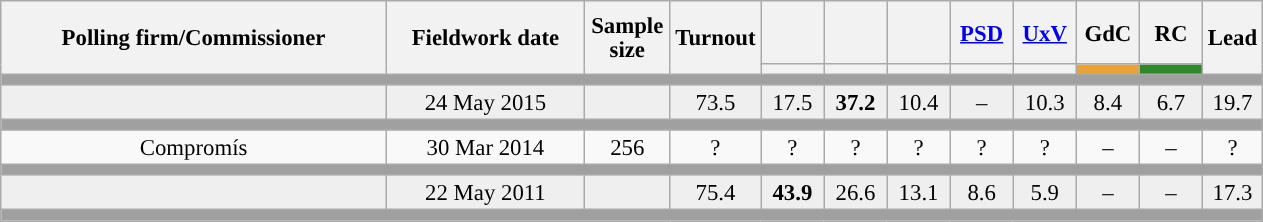<table class="wikitable collapsible collapsed" style="text-align:center; font-size:95%; line-height:16px;">
<tr style="height:42px;">
<th style="width:250px;" rowspan="2">Polling firm/Commissioner</th>
<th style="width:125px;" rowspan="2">Fieldwork date</th>
<th style="width:50px;" rowspan="2">Sample size</th>
<th style="width:45px;" rowspan="2">Turnout</th>
<th style="width:35px;"></th>
<th style="width:35px;"></th>
<th style="width:35px;"></th>
<th style="width:35px;"><a href='#'>PSD</a></th>
<th style="width:35px;"><a href='#'>UxV</a></th>
<th style="width:35px;">GdC</th>
<th style="width:35px;">RC</th>
<th style="width:30px;" rowspan="2">Lead</th>
</tr>
<tr>
<th style="color:inherit;background:"></th>
<th style="color:inherit;background:"></th>
<th style="color:inherit;background:"></th>
<th style="color:inherit;background:"></th>
<th style="color:inherit;background:"></th>
<th style="color:inherit;background:#EAA334;"></th>
<th style="color:inherit;background:#2F882B;"></th>
</tr>
<tr>
<td colspan="12" style="background:#A0A0A0"></td>
</tr>
<tr style="background:#EFEFEF;">
<td><strong></strong></td>
<td>24 May 2015</td>
<td></td>
<td>73.5</td>
<td>17.5<br></td>
<td><strong>37.2</strong><br></td>
<td>10.4<br></td>
<td>–</td>
<td>10.3<br></td>
<td>8.4<br></td>
<td>6.7<br></td>
<td style="background:">19.7</td>
</tr>
<tr>
<td colspan="12" style="background:#A0A0A0"></td>
</tr>
<tr>
<td>Compromís</td>
<td>30 Mar 2014</td>
<td>256</td>
<td>?</td>
<td>?<br></td>
<td>?<br></td>
<td>?<br></td>
<td>?<br></td>
<td>?<br></td>
<td>–</td>
<td>–</td>
<td style="background:">?</td>
</tr>
<tr>
<td colspan="12" style="background:#A0A0A0"></td>
</tr>
<tr style="background:#EFEFEF;">
<td><strong></strong></td>
<td>22 May 2011</td>
<td></td>
<td>75.4</td>
<td><strong>43.9</strong><br></td>
<td>26.6<br></td>
<td>13.1<br></td>
<td>8.6<br></td>
<td>5.9<br></td>
<td>–</td>
<td>–</td>
<td style="background:">17.3</td>
</tr>
<tr>
<td colspan="12" style="background:#A0A0A0"></td>
</tr>
</table>
